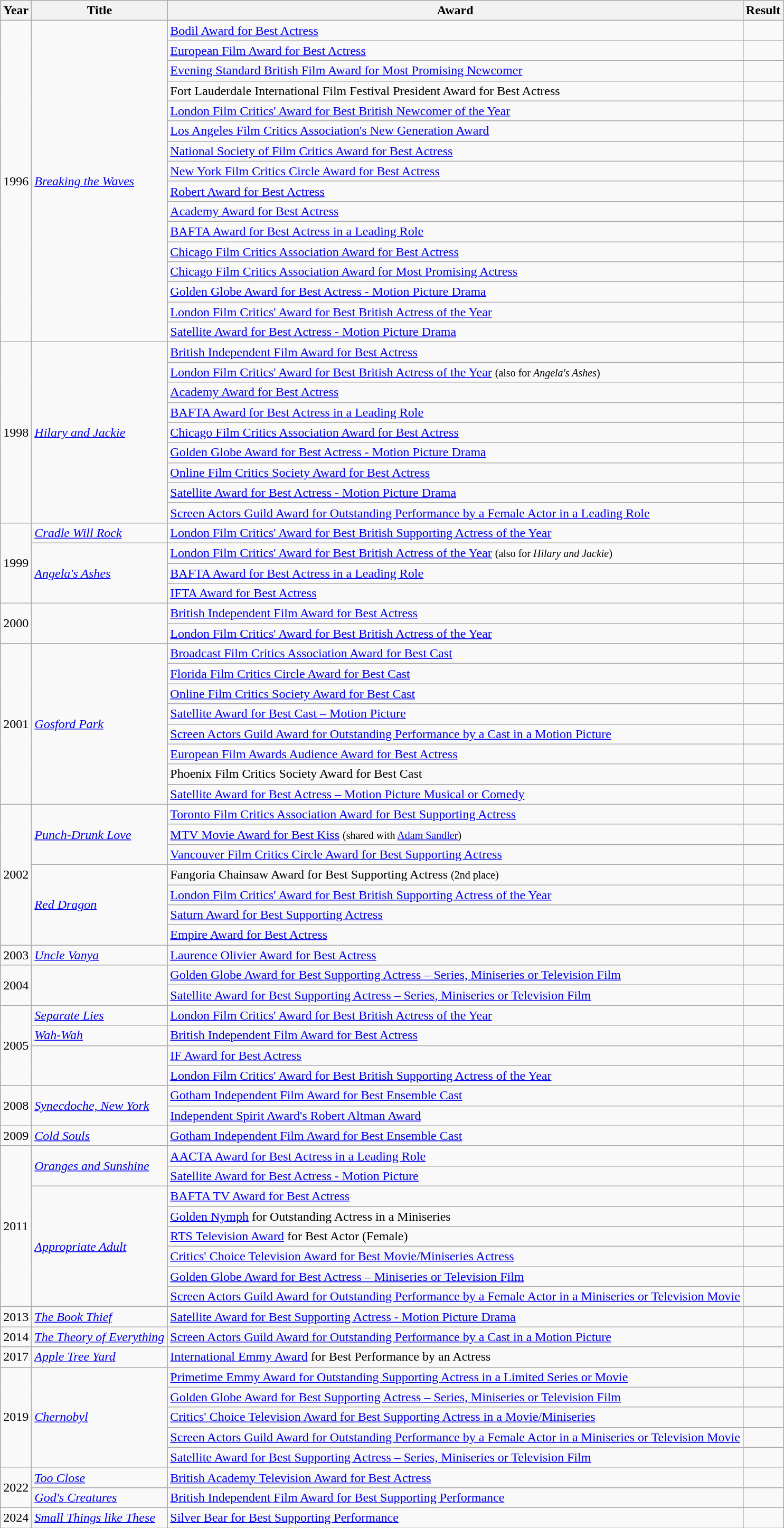<table class="wikitable sortable">
<tr>
<th>Year</th>
<th>Title</th>
<th>Award</th>
<th>Result</th>
</tr>
<tr>
<td rowspan=16>1996</td>
<td rowspan=16><em><a href='#'>Breaking the Waves</a></em></td>
<td><a href='#'>Bodil Award for Best Actress</a></td>
<td></td>
</tr>
<tr>
<td><a href='#'>European Film Award for Best Actress</a></td>
<td></td>
</tr>
<tr>
<td><a href='#'>Evening Standard British Film Award for Most Promising Newcomer</a></td>
<td></td>
</tr>
<tr>
<td>Fort Lauderdale International Film Festival President Award for Best Actress</td>
<td></td>
</tr>
<tr>
<td><a href='#'>London Film Critics' Award for Best British Newcomer of the Year</a></td>
<td></td>
</tr>
<tr>
<td><a href='#'>Los Angeles Film Critics Association's New Generation Award</a></td>
<td></td>
</tr>
<tr>
<td><a href='#'>National Society of Film Critics Award for Best Actress</a></td>
<td></td>
</tr>
<tr>
<td><a href='#'>New York Film Critics Circle Award for Best Actress</a></td>
<td></td>
</tr>
<tr>
<td><a href='#'>Robert Award for Best Actress</a></td>
<td></td>
</tr>
<tr>
<td><a href='#'>Academy Award for Best Actress</a></td>
<td></td>
</tr>
<tr>
<td><a href='#'>BAFTA Award for Best Actress in a Leading Role</a></td>
<td></td>
</tr>
<tr>
<td><a href='#'>Chicago Film Critics Association Award for Best Actress</a></td>
<td></td>
</tr>
<tr>
<td><a href='#'>Chicago Film Critics Association Award for Most Promising Actress</a></td>
<td></td>
</tr>
<tr>
<td><a href='#'>Golden Globe Award for Best Actress - Motion Picture Drama</a></td>
<td></td>
</tr>
<tr>
<td><a href='#'>London Film Critics' Award for Best British Actress of the Year</a></td>
<td></td>
</tr>
<tr>
<td><a href='#'>Satellite Award for Best Actress - Motion Picture Drama</a></td>
<td></td>
</tr>
<tr>
<td rowspan=9>1998</td>
<td rowspan=9><em><a href='#'>Hilary and Jackie</a></em></td>
<td><a href='#'>British Independent Film Award for Best Actress</a></td>
<td></td>
</tr>
<tr>
<td><a href='#'>London Film Critics' Award for Best British Actress of the Year</a> <small>(also for <em>Angela's Ashes</em>)</small></td>
<td></td>
</tr>
<tr>
<td><a href='#'>Academy Award for Best Actress</a></td>
<td></td>
</tr>
<tr>
<td><a href='#'>BAFTA Award for Best Actress in a Leading Role</a></td>
<td></td>
</tr>
<tr>
<td><a href='#'>Chicago Film Critics Association Award for Best Actress</a></td>
<td></td>
</tr>
<tr>
<td><a href='#'>Golden Globe Award for Best Actress - Motion Picture Drama</a></td>
<td></td>
</tr>
<tr>
<td><a href='#'>Online Film Critics Society Award for Best Actress</a></td>
<td></td>
</tr>
<tr>
<td><a href='#'>Satellite Award for Best Actress - Motion Picture Drama</a></td>
<td></td>
</tr>
<tr>
<td><a href='#'>Screen Actors Guild Award for Outstanding Performance by a Female Actor in a Leading Role</a></td>
<td></td>
</tr>
<tr>
<td rowspan=4>1999</td>
<td><em><a href='#'>Cradle Will Rock</a></em></td>
<td><a href='#'>London Film Critics' Award for Best British Supporting Actress of the Year</a></td>
<td></td>
</tr>
<tr>
<td rowspan=3><em><a href='#'>Angela's Ashes</a></em></td>
<td><a href='#'>London Film Critics' Award for Best British Actress of the Year</a> <small>(also for <em>Hilary and Jackie</em>)</small></td>
<td></td>
</tr>
<tr>
<td><a href='#'>BAFTA Award for Best Actress in a Leading Role</a></td>
<td></td>
</tr>
<tr>
<td><a href='#'>IFTA Award for Best Actress</a></td>
<td></td>
</tr>
<tr>
<td rowspan=2>2000</td>
<td rowspan=2><em></em></td>
<td><a href='#'>British Independent Film Award for Best Actress</a></td>
<td></td>
</tr>
<tr>
<td><a href='#'>London Film Critics' Award for Best British Actress of the Year</a></td>
<td></td>
</tr>
<tr>
<td rowspan=8>2001</td>
<td rowspan=8><em><a href='#'>Gosford Park</a></em></td>
<td><a href='#'>Broadcast Film Critics Association Award for Best Cast</a></td>
<td></td>
</tr>
<tr>
<td><a href='#'>Florida Film Critics Circle Award for Best Cast</a></td>
<td></td>
</tr>
<tr>
<td><a href='#'>Online Film Critics Society Award for Best Cast</a></td>
<td></td>
</tr>
<tr>
<td><a href='#'>Satellite Award for Best Cast&nbsp;– Motion Picture</a></td>
<td></td>
</tr>
<tr>
<td><a href='#'>Screen Actors Guild Award for Outstanding Performance by a Cast in a Motion Picture</a></td>
<td></td>
</tr>
<tr>
<td><a href='#'>European Film Awards Audience Award for Best Actress</a></td>
<td></td>
</tr>
<tr>
<td>Phoenix Film Critics Society Award for Best Cast</td>
<td></td>
</tr>
<tr>
<td><a href='#'>Satellite Award for Best Actress&nbsp;– Motion Picture Musical or Comedy</a></td>
<td></td>
</tr>
<tr>
<td rowspan=7>2002</td>
<td rowspan=3><em><a href='#'>Punch-Drunk Love</a></em></td>
<td><a href='#'>Toronto Film Critics Association Award for Best Supporting Actress</a></td>
<td></td>
</tr>
<tr>
<td><a href='#'>MTV Movie Award for Best Kiss</a> <small>(shared with <a href='#'>Adam Sandler</a>)</small></td>
<td></td>
</tr>
<tr>
<td><a href='#'>Vancouver Film Critics Circle Award for Best Supporting Actress</a></td>
<td></td>
</tr>
<tr>
<td rowspan=4><em><a href='#'>Red Dragon</a></em></td>
<td>Fangoria Chainsaw Award for Best Supporting Actress <small>(2nd place)</small></td>
<td></td>
</tr>
<tr>
<td><a href='#'>London Film Critics' Award for Best British Supporting Actress of the Year</a></td>
<td></td>
</tr>
<tr>
<td><a href='#'>Saturn Award for Best Supporting Actress</a></td>
<td></td>
</tr>
<tr>
<td><a href='#'>Empire Award for Best Actress</a></td>
<td></td>
</tr>
<tr>
<td>2003</td>
<td><a href='#'><em>Uncle Vanya</em></a></td>
<td><a href='#'>Laurence Olivier Award for Best Actress</a></td>
<td></td>
</tr>
<tr>
<td rowspan=2>2004</td>
<td rowspan=2><em></em></td>
<td><a href='#'>Golden Globe Award for Best Supporting Actress&nbsp;– Series, Miniseries or Television Film</a></td>
<td></td>
</tr>
<tr>
<td><a href='#'>Satellite Award for Best Supporting Actress&nbsp;– Series, Miniseries or Television Film</a></td>
<td></td>
</tr>
<tr>
<td rowspan=4>2005</td>
<td><em><a href='#'>Separate Lies</a></em></td>
<td><a href='#'>London Film Critics' Award for Best British Actress of the Year</a></td>
<td></td>
</tr>
<tr>
<td><em><a href='#'>Wah-Wah</a></em></td>
<td><a href='#'>British Independent Film Award for Best Actress</a></td>
<td></td>
</tr>
<tr>
<td rowspan=2><em></em></td>
<td><a href='#'>IF Award for Best Actress</a></td>
<td></td>
</tr>
<tr>
<td><a href='#'>London Film Critics' Award for Best British Supporting Actress of the Year</a></td>
<td></td>
</tr>
<tr>
<td rowspan=2>2008</td>
<td rowspan=2><em><a href='#'>Synecdoche, New York</a></em></td>
<td><a href='#'>Gotham Independent Film Award for Best Ensemble Cast</a></td>
<td></td>
</tr>
<tr>
<td><a href='#'>Independent Spirit Award's Robert Altman Award</a></td>
<td></td>
</tr>
<tr>
<td>2009</td>
<td><em><a href='#'>Cold Souls</a> </em></td>
<td><a href='#'>Gotham Independent Film Award for Best Ensemble Cast</a></td>
<td></td>
</tr>
<tr>
<td rowspan=8>2011</td>
<td rowspan=2><em><a href='#'>Oranges and Sunshine</a></em></td>
<td><a href='#'>AACTA Award for Best Actress in a Leading Role</a></td>
<td></td>
</tr>
<tr>
<td><a href='#'>Satellite Award for Best Actress - Motion Picture</a></td>
<td></td>
</tr>
<tr>
<td rowspan=6><em><a href='#'>Appropriate Adult</a></em></td>
<td><a href='#'>BAFTA TV Award for Best Actress</a></td>
<td></td>
</tr>
<tr>
<td><a href='#'>Golden Nymph</a> for Outstanding Actress in a Miniseries</td>
<td></td>
</tr>
<tr>
<td><a href='#'>RTS Television Award</a> for Best Actor (Female)</td>
<td></td>
</tr>
<tr>
<td><a href='#'>Critics' Choice Television Award for Best Movie/Miniseries Actress</a></td>
<td></td>
</tr>
<tr>
<td><a href='#'>Golden Globe Award for Best Actress – Miniseries or Television Film</a></td>
<td></td>
</tr>
<tr>
<td><a href='#'>Screen Actors Guild Award for Outstanding Performance by a Female Actor in a Miniseries or Television Movie</a></td>
<td></td>
</tr>
<tr>
<td>2013</td>
<td><em><a href='#'>The Book Thief</a></em></td>
<td><a href='#'>Satellite Award for Best Supporting Actress - Motion Picture Drama</a></td>
<td></td>
</tr>
<tr>
<td>2014</td>
<td><em><a href='#'>The Theory of Everything</a></em></td>
<td><a href='#'>Screen Actors Guild Award for Outstanding Performance by a Cast in a Motion Picture</a></td>
<td></td>
</tr>
<tr>
<td>2017</td>
<td><em><a href='#'>Apple Tree Yard</a></em></td>
<td><a href='#'>International Emmy Award</a> for Best Performance by an Actress</td>
<td></td>
</tr>
<tr>
<td rowspan=5>2019</td>
<td rowspan="5"><em><a href='#'>Chernobyl</a></em></td>
<td><a href='#'>Primetime Emmy Award for Outstanding Supporting Actress in a Limited Series or Movie</a></td>
<td></td>
</tr>
<tr>
<td><a href='#'>Golden Globe Award for Best Supporting Actress – Series, Miniseries or Television Film</a></td>
<td></td>
</tr>
<tr>
<td><a href='#'>Critics' Choice Television Award for Best Supporting Actress in a Movie/Miniseries</a></td>
<td></td>
</tr>
<tr>
<td><a href='#'>Screen Actors Guild Award for Outstanding Performance by a Female Actor in a Miniseries or Television Movie</a></td>
<td></td>
</tr>
<tr>
<td><a href='#'>Satellite Award for Best Supporting Actress – Series, Miniseries or Television Film</a></td>
<td></td>
</tr>
<tr>
<td rowspan="2">2022</td>
<td><em><a href='#'>Too Close</a></em></td>
<td><a href='#'>British Academy Television Award for Best Actress</a></td>
<td></td>
</tr>
<tr>
<td><em><a href='#'>God's Creatures</a></em></td>
<td><a href='#'>British Independent Film Award for Best Supporting Performance</a></td>
<td></td>
</tr>
<tr>
<td>2024</td>
<td><em><a href='#'>Small Things like These</a></em></td>
<td><a href='#'>Silver Bear for Best Supporting Performance</a></td>
<td></td>
</tr>
</table>
